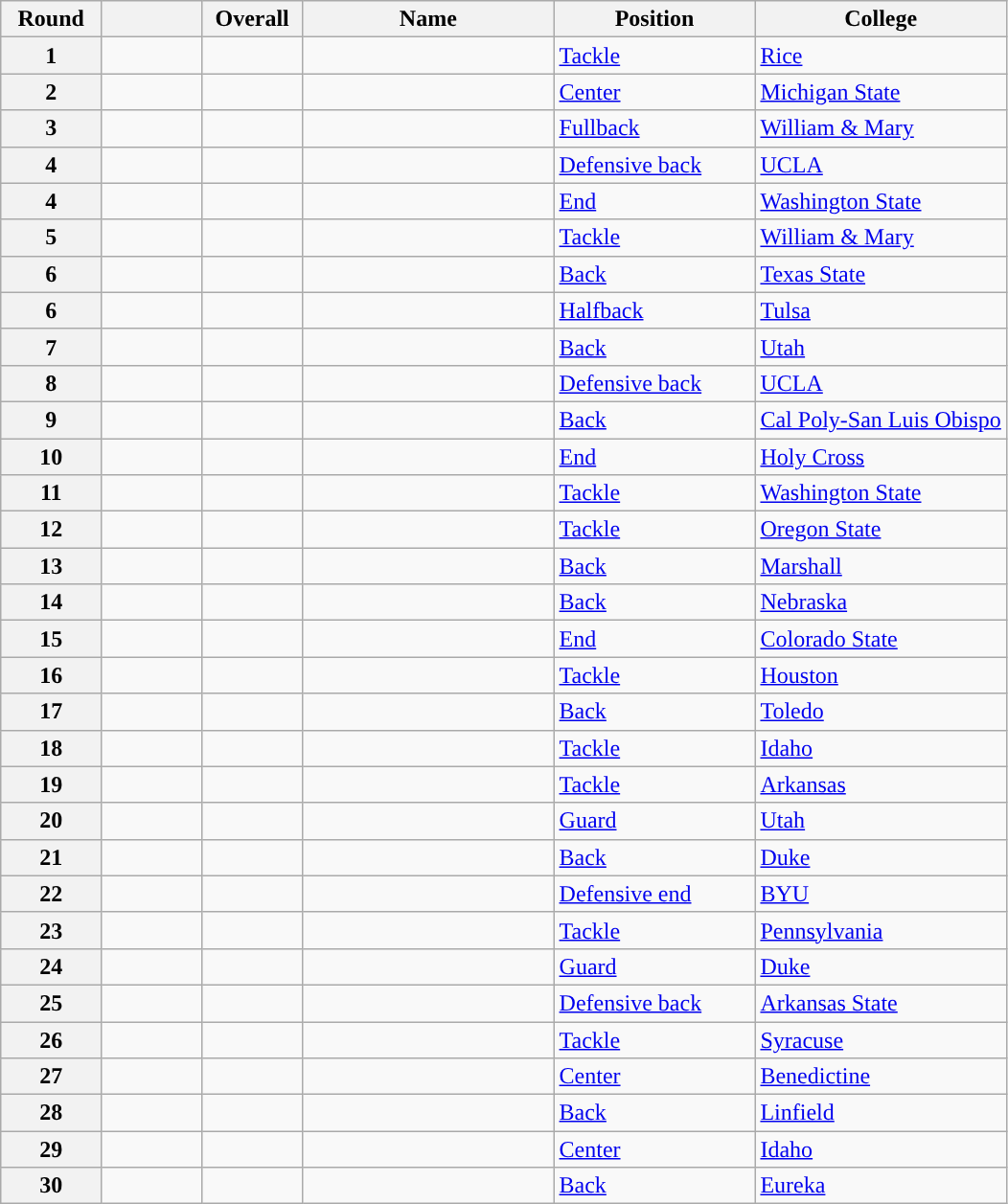<table class="wikitable sortable">
<tr>
<th scope="col" style="width: 10%;">Round</th>
<th scope="col" style="width: 10%;"></th>
<th scope="col" style="width: 10%;">Overall</th>
<th scope="col" style="width: 25%;">Name</th>
<th scope="col" style="width: 20%;">Position</th>
<th scope="col" style="width: 25%;">College</th>
</tr>
<tr>
<th scope="row">1</th>
<td></td>
<td></td>
<td></td>
<td><a href='#'>Tackle</a></td>
<td><a href='#'>Rice</a></td>
</tr>
<tr>
<th scope="row">2</th>
<td></td>
<td></td>
<td></td>
<td><a href='#'>Center</a></td>
<td><a href='#'>Michigan State</a></td>
</tr>
<tr>
<th scope="row">3</th>
<td></td>
<td></td>
<td></td>
<td><a href='#'>Fullback</a></td>
<td><a href='#'>William & Mary</a></td>
</tr>
<tr>
<th scope="row">4</th>
<td></td>
<td></td>
<td></td>
<td><a href='#'>Defensive back</a></td>
<td><a href='#'>UCLA</a></td>
</tr>
<tr>
<th scope="row">4</th>
<td></td>
<td></td>
<td></td>
<td><a href='#'>End</a></td>
<td><a href='#'>Washington State</a></td>
</tr>
<tr>
<th scope="row">5</th>
<td></td>
<td></td>
<td></td>
<td><a href='#'>Tackle</a></td>
<td><a href='#'>William & Mary</a></td>
</tr>
<tr>
<th scope="row">6</th>
<td></td>
<td></td>
<td></td>
<td><a href='#'>Back</a></td>
<td><a href='#'>Texas State</a></td>
</tr>
<tr>
<th scope="row">6</th>
<td></td>
<td></td>
<td></td>
<td><a href='#'>Halfback</a></td>
<td><a href='#'>Tulsa</a></td>
</tr>
<tr>
<th scope="row">7</th>
<td></td>
<td></td>
<td></td>
<td><a href='#'>Back</a></td>
<td><a href='#'>Utah</a></td>
</tr>
<tr>
<th scope="row">8</th>
<td></td>
<td></td>
<td></td>
<td><a href='#'>Defensive back</a></td>
<td><a href='#'>UCLA</a></td>
</tr>
<tr>
<th scope="row">9</th>
<td></td>
<td></td>
<td></td>
<td><a href='#'>Back</a></td>
<td><a href='#'>Cal Poly-San Luis Obispo</a></td>
</tr>
<tr>
<th scope="row">10</th>
<td></td>
<td></td>
<td></td>
<td><a href='#'>End</a></td>
<td><a href='#'>Holy Cross</a></td>
</tr>
<tr>
<th scope="row">11</th>
<td></td>
<td></td>
<td></td>
<td><a href='#'>Tackle</a></td>
<td><a href='#'>Washington State</a></td>
</tr>
<tr>
<th scope="row">12</th>
<td></td>
<td></td>
<td></td>
<td><a href='#'>Tackle</a></td>
<td><a href='#'>Oregon State</a></td>
</tr>
<tr>
<th scope="row">13</th>
<td></td>
<td></td>
<td></td>
<td><a href='#'>Back</a></td>
<td><a href='#'>Marshall</a></td>
</tr>
<tr>
<th scope="row">14</th>
<td></td>
<td></td>
<td></td>
<td><a href='#'>Back</a></td>
<td><a href='#'>Nebraska</a></td>
</tr>
<tr>
<th scope="row">15</th>
<td></td>
<td></td>
<td></td>
<td><a href='#'>End</a></td>
<td><a href='#'>Colorado State</a></td>
</tr>
<tr>
<th scope="row">16</th>
<td></td>
<td></td>
<td></td>
<td><a href='#'>Tackle</a></td>
<td><a href='#'>Houston</a></td>
</tr>
<tr>
<th scope="row">17</th>
<td></td>
<td></td>
<td></td>
<td><a href='#'>Back</a></td>
<td><a href='#'>Toledo</a></td>
</tr>
<tr>
<th scope="row">18</th>
<td></td>
<td></td>
<td></td>
<td><a href='#'>Tackle</a></td>
<td><a href='#'>Idaho</a></td>
</tr>
<tr>
<th scope="row">19</th>
<td></td>
<td></td>
<td></td>
<td><a href='#'>Tackle</a></td>
<td><a href='#'>Arkansas</a></td>
</tr>
<tr>
<th scope="row">20</th>
<td></td>
<td></td>
<td></td>
<td><a href='#'>Guard</a></td>
<td><a href='#'>Utah</a></td>
</tr>
<tr>
<th scope="row">21</th>
<td></td>
<td></td>
<td></td>
<td><a href='#'>Back</a></td>
<td><a href='#'>Duke</a></td>
</tr>
<tr>
<th scope="row">22</th>
<td></td>
<td></td>
<td></td>
<td><a href='#'>Defensive end</a></td>
<td><a href='#'>BYU</a></td>
</tr>
<tr>
<th scope="row">23</th>
<td></td>
<td></td>
<td></td>
<td><a href='#'>Tackle</a></td>
<td><a href='#'>Pennsylvania</a></td>
</tr>
<tr>
<th scope="row">24</th>
<td></td>
<td></td>
<td></td>
<td><a href='#'>Guard</a></td>
<td><a href='#'>Duke</a></td>
</tr>
<tr>
<th scope="row">25</th>
<td></td>
<td></td>
<td></td>
<td><a href='#'>Defensive back</a></td>
<td><a href='#'>Arkansas State</a></td>
</tr>
<tr>
<th scope="row">26</th>
<td></td>
<td></td>
<td></td>
<td><a href='#'>Tackle</a></td>
<td><a href='#'>Syracuse</a></td>
</tr>
<tr>
<th scope="row">27</th>
<td></td>
<td></td>
<td></td>
<td><a href='#'>Center</a></td>
<td><a href='#'>Benedictine</a></td>
</tr>
<tr>
<th scope="row">28</th>
<td></td>
<td></td>
<td></td>
<td><a href='#'>Back</a></td>
<td><a href='#'>Linfield</a></td>
</tr>
<tr>
<th scope="row">29</th>
<td></td>
<td></td>
<td></td>
<td><a href='#'>Center</a></td>
<td><a href='#'>Idaho</a></td>
</tr>
<tr>
<th scope="row">30</th>
<td></td>
<td></td>
<td></td>
<td><a href='#'>Back</a></td>
<td><a href='#'>Eureka</a></td>
</tr>
</table>
